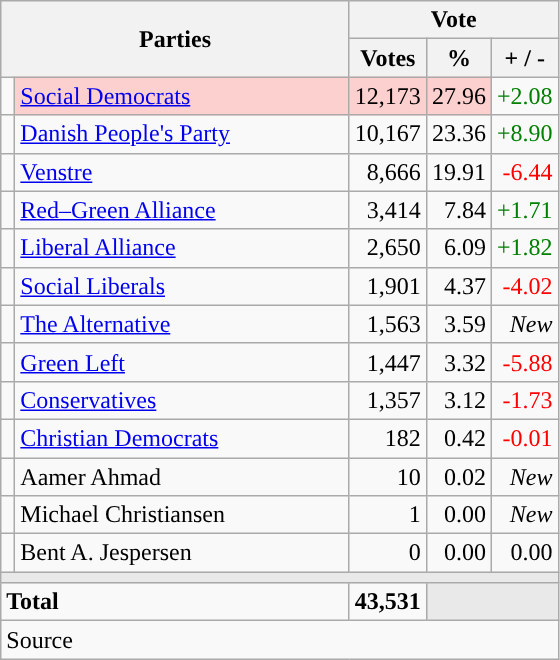<table class="wikitable" style="text-align:right;">
<tr>
<th style="text-align:centre;" rowspan="2" colspan="2" width="225">Parties</th>
<th colspan="3">Vote</th>
</tr>
<tr>
<th width="15">Votes</th>
<th width="15">%</th>
<th width="15">+ / -</th>
</tr>
<tr>
<td width="2" style="color:inherit;background:"></td>
<td bgcolor=#fbd0ce  align="left"><a href='#'>Social Democrats</a></td>
<td bgcolor=#fbd0ce>12,173</td>
<td bgcolor=#fbd0ce>27.96</td>
<td style=color:green;>+2.08</td>
</tr>
<tr>
<td width="2" style="color:inherit;background:"></td>
<td align="left"><a href='#'>Danish People's Party</a></td>
<td>10,167</td>
<td>23.36</td>
<td style=color:green;>+8.90</td>
</tr>
<tr>
<td width="2" style="color:inherit;background:"></td>
<td align="left"><a href='#'>Venstre</a></td>
<td>8,666</td>
<td>19.91</td>
<td style=color:red;>-6.44</td>
</tr>
<tr>
<td width="2" style="color:inherit;background:"></td>
<td align="left"><a href='#'>Red–Green Alliance</a></td>
<td>3,414</td>
<td>7.84</td>
<td style=color:green;>+1.71</td>
</tr>
<tr>
<td width="2" style="color:inherit;background:"></td>
<td align="left"><a href='#'>Liberal Alliance</a></td>
<td>2,650</td>
<td>6.09</td>
<td style=color:green;>+1.82</td>
</tr>
<tr>
<td width="2" style="color:inherit;background:"></td>
<td align="left"><a href='#'>Social Liberals</a></td>
<td>1,901</td>
<td>4.37</td>
<td style=color:red;>-4.02</td>
</tr>
<tr>
<td width="2" style="color:inherit;background:"></td>
<td align="left"><a href='#'>The Alternative</a></td>
<td>1,563</td>
<td>3.59</td>
<td><em>New</em></td>
</tr>
<tr>
<td width="2" style="color:inherit;background:"></td>
<td align="left"><a href='#'>Green Left</a></td>
<td>1,447</td>
<td>3.32</td>
<td style=color:red;>-5.88</td>
</tr>
<tr>
<td width="2" style="color:inherit;background:"></td>
<td align="left"><a href='#'>Conservatives</a></td>
<td>1,357</td>
<td>3.12</td>
<td style=color:red;>-1.73</td>
</tr>
<tr>
<td width="2" style="color:inherit;background:"></td>
<td align="left"><a href='#'>Christian Democrats</a></td>
<td>182</td>
<td>0.42</td>
<td style=color:red;>-0.01</td>
</tr>
<tr>
<td width="2" style="color:inherit;background:"></td>
<td align="left">Aamer Ahmad</td>
<td>10</td>
<td>0.02</td>
<td><em>New</em></td>
</tr>
<tr>
<td width="2" style="color:inherit;background:"></td>
<td align="left">Michael Christiansen</td>
<td>1</td>
<td>0.00</td>
<td><em>New</em></td>
</tr>
<tr>
<td width="2" style="color:inherit;background:"></td>
<td align="left">Bent A. Jespersen</td>
<td>0</td>
<td>0.00</td>
<td>0.00</td>
</tr>
<tr>
<td colspan="7" bgcolor="#E9E9E9"></td>
</tr>
<tr>
<td align="left" colspan="2"><strong>Total</strong></td>
<td><strong>43,531</strong></td>
<td bgcolor="#E9E9E9" colspan="2"></td>
</tr>
<tr>
<td align="left" colspan="6">Source</td>
</tr>
</table>
